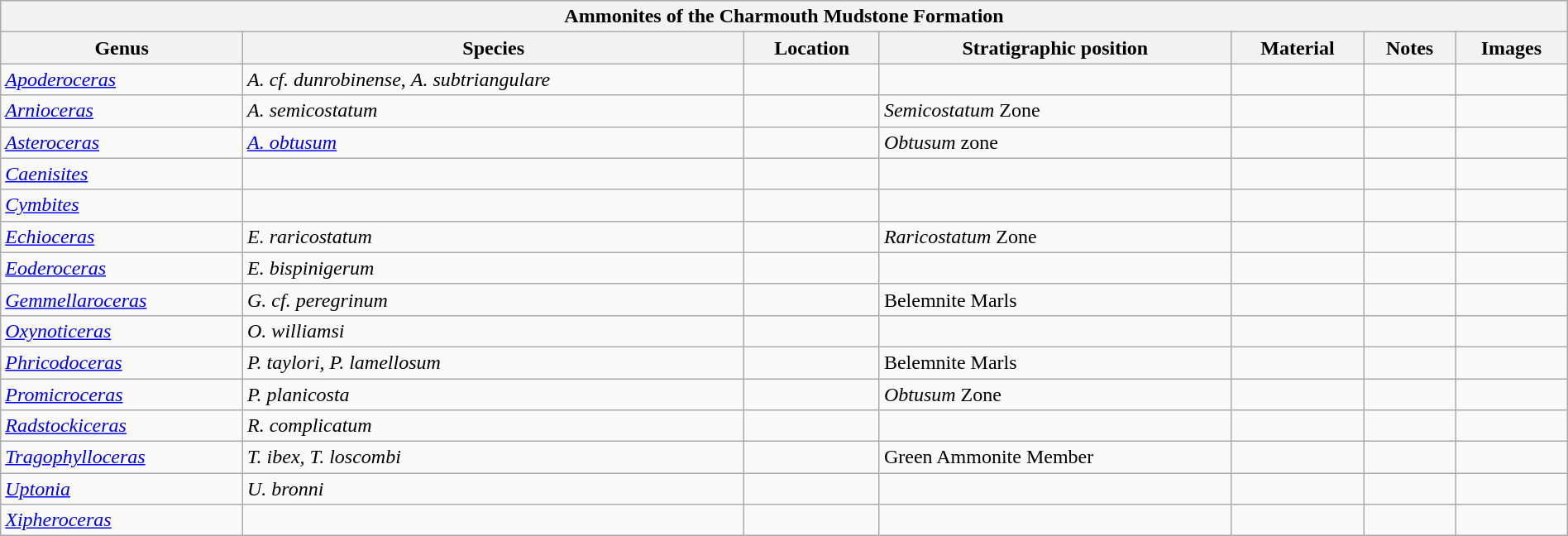<table class="wikitable" width="100%" align="center">
<tr>
<th colspan="7" align="center"><strong>Ammonites of the Charmouth Mudstone Formation</strong></th>
</tr>
<tr>
<th>Genus</th>
<th>Species</th>
<th>Location</th>
<th>Stratigraphic position</th>
<th>Material</th>
<th>Notes</th>
<th>Images</th>
</tr>
<tr>
<td><em><a href='#'>Apoderoceras</a></em></td>
<td><em>A. cf. dunrobinense</em>, <em>A. subtriangulare</em></td>
<td></td>
<td></td>
<td></td>
<td></td>
<td></td>
</tr>
<tr>
<td><em><a href='#'>Arnioceras</a></em></td>
<td><em>A. semicostatum</em></td>
<td></td>
<td><em>Semicostatum</em> Zone</td>
<td></td>
<td></td>
<td></td>
</tr>
<tr>
<td><em><a href='#'>Asteroceras</a></em></td>
<td><em><a href='#'>A. obtusum</a></em></td>
<td></td>
<td><em>Obtusum</em> zone</td>
<td></td>
<td></td>
<td></td>
</tr>
<tr>
<td><em><a href='#'>Caenisites</a></em></td>
<td></td>
<td></td>
<td></td>
<td></td>
<td></td>
<td></td>
</tr>
<tr>
<td><em><a href='#'>Cymbites</a></em></td>
<td></td>
<td></td>
<td></td>
<td></td>
<td></td>
<td></td>
</tr>
<tr>
<td><em><a href='#'>Echioceras</a></em></td>
<td><em>E. raricostatum</em></td>
<td></td>
<td><em>Raricostatum</em> Zone</td>
<td></td>
<td></td>
<td></td>
</tr>
<tr>
<td><em><a href='#'>Eoderoceras</a></em></td>
<td><em>E. bispinigerum</em></td>
<td></td>
<td></td>
<td></td>
<td></td>
<td></td>
</tr>
<tr>
<td><em><a href='#'>Gemmellaroceras</a></em></td>
<td><em>G. cf. peregrinum</em></td>
<td></td>
<td>Belemnite Marls</td>
<td></td>
<td></td>
<td></td>
</tr>
<tr>
<td><em><a href='#'>Oxynoticeras</a></em></td>
<td><em>O. williamsi</em></td>
<td></td>
<td></td>
<td></td>
<td></td>
<td></td>
</tr>
<tr>
<td><em><a href='#'>Phricodoceras</a></em></td>
<td><em>P. taylori, P. lamellosum</em></td>
<td></td>
<td>Belemnite Marls</td>
<td></td>
<td></td>
<td></td>
</tr>
<tr>
<td><em><a href='#'>Promicroceras</a></em></td>
<td><em>P. planicosta</em></td>
<td></td>
<td><em>Obtusum</em> Zone</td>
<td></td>
<td></td>
<td></td>
</tr>
<tr>
<td><em><a href='#'>Radstockiceras</a></em></td>
<td><em>R. complicatum</em></td>
<td></td>
<td></td>
<td></td>
<td></td>
<td></td>
</tr>
<tr>
<td><em><a href='#'>Tragophylloceras</a></em></td>
<td><em>T. ibex, T. loscombi</em></td>
<td></td>
<td>Green Ammonite Member</td>
<td></td>
<td></td>
<td></td>
</tr>
<tr>
<td><em><a href='#'>Uptonia</a></em></td>
<td><em>U. bronni</em></td>
<td></td>
<td></td>
<td></td>
<td></td>
<td></td>
</tr>
<tr>
<td><em><a href='#'>Xipheroceras</a></em></td>
<td></td>
<td></td>
<td></td>
<td></td>
<td></td>
<td></td>
</tr>
</table>
